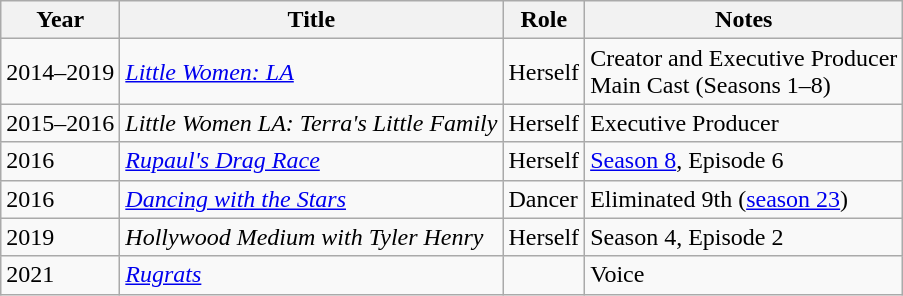<table class="wikitable">
<tr>
<th>Year</th>
<th>Title</th>
<th>Role</th>
<th>Notes</th>
</tr>
<tr>
<td>2014–2019</td>
<td><em><a href='#'>Little Women: LA</a></em></td>
<td>Herself</td>
<td>Creator and Executive Producer<br>Main Cast (Seasons 1–8)</td>
</tr>
<tr>
<td>2015–2016</td>
<td><em>Little Women LA: Terra's Little Family</em></td>
<td>Herself</td>
<td>Executive Producer</td>
</tr>
<tr>
<td>2016</td>
<td><em><a href='#'>Rupaul's Drag Race</a></em></td>
<td>Herself</td>
<td><a href='#'>Season 8</a>, Episode 6</td>
</tr>
<tr>
<td>2016</td>
<td><em><a href='#'>Dancing with the Stars</a></em></td>
<td>Dancer</td>
<td>Eliminated 9th (<a href='#'>season 23</a>)</td>
</tr>
<tr>
<td>2019</td>
<td><em>Hollywood Medium with Tyler Henry</em></td>
<td>Herself</td>
<td>Season 4, Episode 2</td>
</tr>
<tr>
<td>2021</td>
<td><em><a href='#'>Rugrats</a></em></td>
<td></td>
<td>Voice</td>
</tr>
</table>
